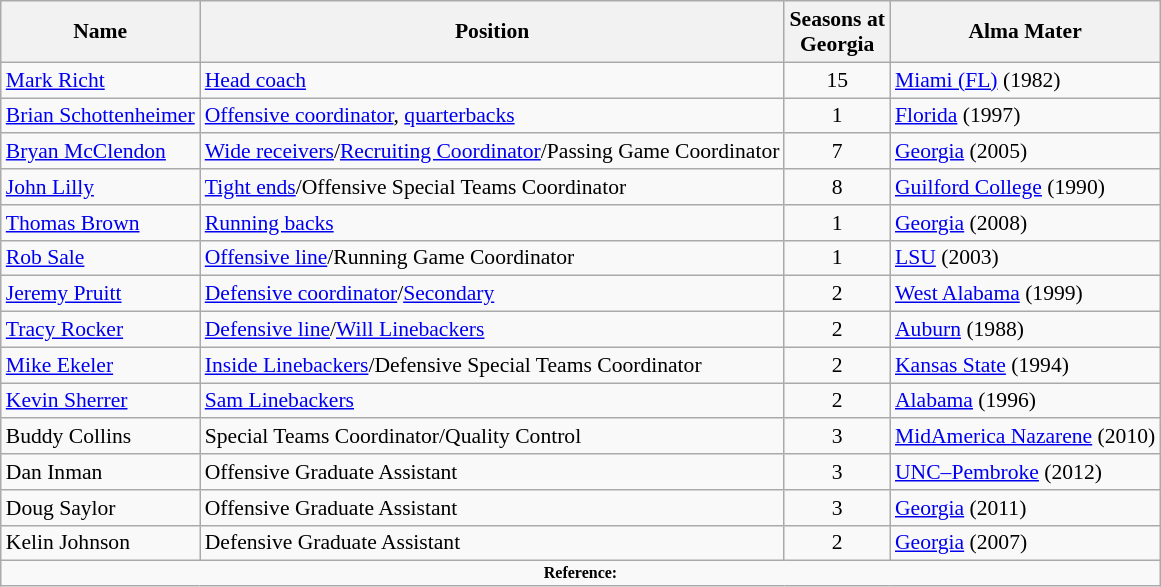<table class="wikitable" border="1" style="font-size:90%;">
<tr>
<th>Name</th>
<th>Position</th>
<th>Seasons at<br>Georgia</th>
<th>Alma Mater</th>
</tr>
<tr>
<td><a href='#'>Mark Richt</a></td>
<td><a href='#'>Head coach</a></td>
<td align=center>15</td>
<td><a href='#'>Miami (FL)</a> (1982)</td>
</tr>
<tr>
<td><a href='#'>Brian Schottenheimer</a></td>
<td><a href='#'>Offensive coordinator</a>, <a href='#'>quarterbacks</a></td>
<td align=center>1</td>
<td><a href='#'>Florida</a> (1997)</td>
</tr>
<tr>
<td><a href='#'>Bryan McClendon</a></td>
<td><a href='#'>Wide receivers</a>/<a href='#'>Recruiting Coordinator</a>/Passing Game Coordinator</td>
<td align=center>7</td>
<td><a href='#'>Georgia</a> (2005)</td>
</tr>
<tr>
<td><a href='#'>John Lilly</a></td>
<td><a href='#'>Tight ends</a>/Offensive Special Teams Coordinator</td>
<td align=center>8</td>
<td><a href='#'>Guilford College</a> (1990)</td>
</tr>
<tr>
<td><a href='#'>Thomas Brown</a></td>
<td><a href='#'>Running backs</a></td>
<td align=center>1</td>
<td><a href='#'>Georgia</a> (2008)</td>
</tr>
<tr>
<td><a href='#'>Rob Sale</a></td>
<td><a href='#'>Offensive line</a>/Running Game Coordinator</td>
<td align=center>1</td>
<td><a href='#'>LSU</a> (2003)</td>
</tr>
<tr>
<td><a href='#'>Jeremy Pruitt</a></td>
<td><a href='#'>Defensive coordinator</a>/<a href='#'>Secondary</a></td>
<td align=center>2</td>
<td><a href='#'>West Alabama</a> (1999)</td>
</tr>
<tr>
<td><a href='#'>Tracy Rocker</a></td>
<td><a href='#'>Defensive line</a>/<a href='#'>Will Linebackers</a></td>
<td align=center>2</td>
<td><a href='#'>Auburn</a> (1988)</td>
</tr>
<tr>
<td><a href='#'>Mike Ekeler</a></td>
<td><a href='#'>Inside Linebackers</a>/Defensive Special Teams Coordinator</td>
<td align=center>2</td>
<td><a href='#'>Kansas State</a> (1994)</td>
</tr>
<tr>
<td><a href='#'>Kevin Sherrer</a></td>
<td><a href='#'>Sam Linebackers</a></td>
<td align=center>2</td>
<td><a href='#'>Alabama</a> (1996)</td>
</tr>
<tr>
<td>Buddy Collins</td>
<td>Special Teams Coordinator/Quality Control</td>
<td align=center>3</td>
<td><a href='#'>MidAmerica Nazarene</a> (2010)</td>
</tr>
<tr>
<td>Dan Inman</td>
<td>Offensive Graduate Assistant</td>
<td align=center>3</td>
<td><a href='#'>UNC–Pembroke</a> (2012)</td>
</tr>
<tr>
<td>Doug Saylor</td>
<td>Offensive Graduate Assistant</td>
<td align=center>3</td>
<td><a href='#'>Georgia</a> (2011)</td>
</tr>
<tr>
<td>Kelin Johnson</td>
<td>Defensive Graduate Assistant</td>
<td align=center>2</td>
<td><a href='#'>Georgia</a> (2007)</td>
</tr>
<tr>
<td colspan="4" style="font-size: 8pt" align="center"><strong>Reference:</strong></td>
</tr>
</table>
